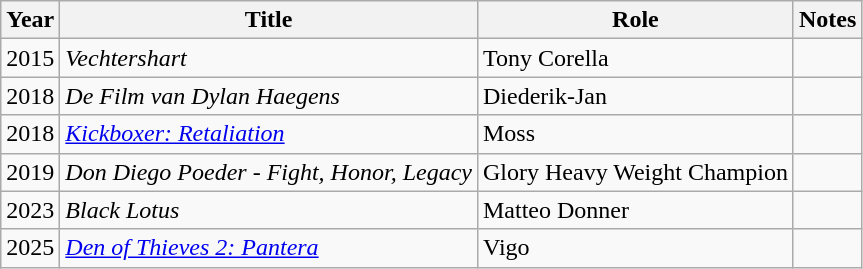<table class="wikitable sortable" summary="List of Film appearances and roles">
<tr>
<th>Year</th>
<th>Title</th>
<th>Role</th>
<th class="unsortable">Notes</th>
</tr>
<tr>
<td>2015</td>
<td><em>Vechtershart</em></td>
<td>Tony Corella</td>
<td></td>
</tr>
<tr>
<td>2018</td>
<td><em>De Film van Dylan Haegens</em></td>
<td>Diederik-Jan</td>
<td></td>
</tr>
<tr>
<td>2018</td>
<td><em><a href='#'>Kickboxer: Retaliation</a></em></td>
<td>Moss</td>
<td></td>
</tr>
<tr>
<td>2019</td>
<td><em>Don Diego Poeder - Fight, Honor, Legacy</em></td>
<td>Glory Heavy Weight Champion</td>
<td></td>
</tr>
<tr>
<td>2023</td>
<td><em>Black Lotus</em></td>
<td>Matteo Donner</td>
<td></td>
</tr>
<tr>
<td>2025</td>
<td><em><a href='#'>Den of Thieves 2: Pantera</a></em></td>
<td>Vigo</td>
<td></td>
</tr>
</table>
